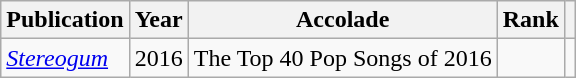<table class="sortable wikitable">
<tr>
<th>Publication</th>
<th>Year</th>
<th>Accolade</th>
<th>Rank</th>
<th class="unsortable"></th>
</tr>
<tr>
<td><em><a href='#'>Stereogum</a></em></td>
<td>2016</td>
<td>The Top 40 Pop Songs of 2016</td>
<td></td>
<td></td>
</tr>
</table>
